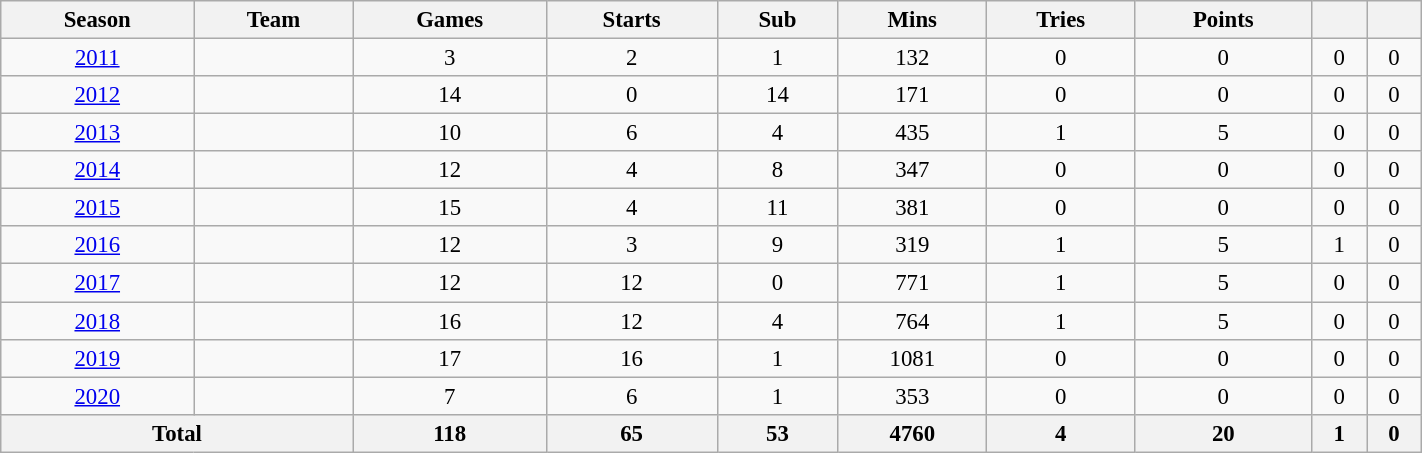<table class="wikitable" style="text-align:center; font-size:95%; width:75%;">
<tr>
<th>Season</th>
<th>Team</th>
<th>Games</th>
<th>Starts</th>
<th>Sub</th>
<th>Mins</th>
<th>Tries</th>
<th>Points</th>
<th></th>
<th></th>
</tr>
<tr>
<td><a href='#'>2011</a></td>
<td></td>
<td>3</td>
<td>2</td>
<td>1</td>
<td>132</td>
<td>0</td>
<td>0</td>
<td>0</td>
<td>0</td>
</tr>
<tr>
<td><a href='#'>2012</a></td>
<td></td>
<td>14</td>
<td>0</td>
<td>14</td>
<td>171</td>
<td>0</td>
<td>0</td>
<td>0</td>
<td>0</td>
</tr>
<tr>
<td><a href='#'>2013</a></td>
<td></td>
<td>10</td>
<td>6</td>
<td>4</td>
<td>435</td>
<td>1</td>
<td>5</td>
<td>0</td>
<td>0</td>
</tr>
<tr>
<td><a href='#'>2014</a></td>
<td></td>
<td>12</td>
<td>4</td>
<td>8</td>
<td>347</td>
<td>0</td>
<td>0</td>
<td>0</td>
<td>0</td>
</tr>
<tr>
<td><a href='#'>2015</a></td>
<td></td>
<td>15</td>
<td>4</td>
<td>11</td>
<td>381</td>
<td>0</td>
<td>0</td>
<td>0</td>
<td>0</td>
</tr>
<tr>
<td><a href='#'>2016</a></td>
<td></td>
<td>12</td>
<td>3</td>
<td>9</td>
<td>319</td>
<td>1</td>
<td>5</td>
<td>1</td>
<td>0</td>
</tr>
<tr>
<td><a href='#'>2017</a></td>
<td></td>
<td>12</td>
<td>12</td>
<td>0</td>
<td>771</td>
<td>1</td>
<td>5</td>
<td>0</td>
<td>0</td>
</tr>
<tr>
<td><a href='#'>2018</a></td>
<td></td>
<td>16</td>
<td>12</td>
<td>4</td>
<td>764</td>
<td>1</td>
<td>5</td>
<td>0</td>
<td>0</td>
</tr>
<tr>
<td><a href='#'>2019</a></td>
<td></td>
<td>17</td>
<td>16</td>
<td>1</td>
<td>1081</td>
<td>0</td>
<td>0</td>
<td>0</td>
<td>0</td>
</tr>
<tr>
<td><a href='#'>2020</a></td>
<td></td>
<td>7</td>
<td>6</td>
<td>1</td>
<td>353</td>
<td>0</td>
<td>0</td>
<td>0</td>
<td>0</td>
</tr>
<tr>
<th colspan="2">Total</th>
<th>118</th>
<th>65</th>
<th>53</th>
<th>4760</th>
<th>4</th>
<th>20</th>
<th>1</th>
<th>0</th>
</tr>
</table>
